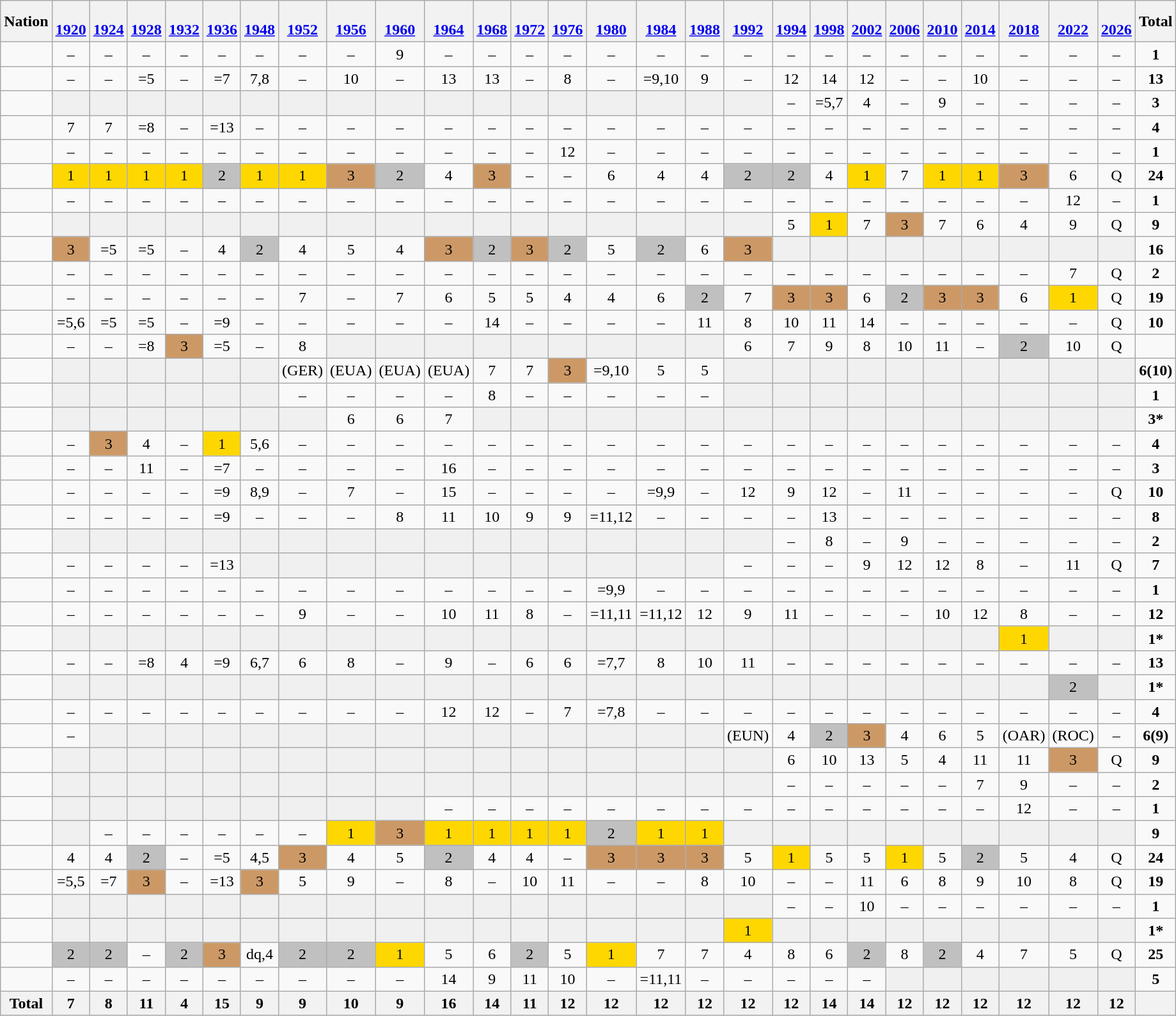<table class="wikitable" style="text-align:center">
<tr>
<th>Nation</th>
<th><br><a href='#'>1920</a><br></th>
<th><br><a href='#'>1924</a><br></th>
<th><br><a href='#'>1928</a><br></th>
<th><br><a href='#'>1932</a><br></th>
<th><br><a href='#'>1936</a><br></th>
<th><br><a href='#'>1948</a><br></th>
<th><br><a href='#'>1952</a><br></th>
<th><br><a href='#'>1956</a><br></th>
<th><br><a href='#'>1960</a><br></th>
<th><br><a href='#'>1964</a><br></th>
<th><br><a href='#'>1968</a><br></th>
<th><br><a href='#'>1972</a><br></th>
<th><br><a href='#'>1976</a><br></th>
<th><br><a href='#'>1980</a><br></th>
<th><br><a href='#'>1984</a><br></th>
<th><br><a href='#'>1988</a><br></th>
<th><br><a href='#'>1992</a><br></th>
<th><br><a href='#'>1994</a><br></th>
<th><br><a href='#'>1998</a><br></th>
<th><br><a href='#'>2002</a><br></th>
<th><br><a href='#'>2006</a><br></th>
<th><br><a href='#'>2010</a><br></th>
<th><br><a href='#'>2014</a><br></th>
<th><br><a href='#'>2018</a><br></th>
<th><br><a href='#'>2022</a><br></th>
<th><br><a href='#'>2026</a><br></th>
<th>Total</th>
</tr>
<tr>
<td align=left></td>
<td><span>–</span></td>
<td><span>–</span></td>
<td><span>–</span></td>
<td><span>–</span></td>
<td><span>–</span></td>
<td><span>–</span></td>
<td><span>–</span></td>
<td><span>–</span></td>
<td><span>9</span></td>
<td><span>–</span></td>
<td><span>–</span></td>
<td><span>–</span></td>
<td><span>–</span></td>
<td><span>–</span></td>
<td><span>–</span></td>
<td><span>–</span></td>
<td><span>–</span></td>
<td><span>–</span></td>
<td><span>–</span></td>
<td><span>–</span></td>
<td><span>–</span></td>
<td><span>–</span></td>
<td><span>–</span></td>
<td><span>–</span></td>
<td><span>–</span></td>
<td><span>–</span></td>
<td><strong>1</strong></td>
</tr>
<tr>
<td align=left></td>
<td><span>–</span></td>
<td><span>–</span></td>
<td><span>=5</span></td>
<td><span>–</span></td>
<td><span>=7</span></td>
<td><span>7,8</span></td>
<td><span>–</span></td>
<td>10</td>
<td><span>–</span></td>
<td>13</td>
<td>13</td>
<td><span>–</span></td>
<td><span>8</span></td>
<td><span>–</span></td>
<td><span>=9,10</span></td>
<td><span>9</span></td>
<td><span>–</span></td>
<td>12</td>
<td>14</td>
<td>12</td>
<td><span>–</span></td>
<td><span>–</span></td>
<td>10</td>
<td><span>–</span></td>
<td><span>–</span></td>
<td><span>–</span></td>
<td><strong>13</strong></td>
</tr>
<tr>
<td align=left></td>
<td bgcolor=F0F0F0><span></span></td>
<td bgcolor=F0F0F0><span></span></td>
<td bgcolor=F0F0F0><span></span></td>
<td bgcolor=F0F0F0><span></span></td>
<td bgcolor=F0F0F0><span></span></td>
<td bgcolor=F0F0F0><span></span></td>
<td bgcolor=F0F0F0><span></span></td>
<td bgcolor=F0F0F0><span></span></td>
<td bgcolor=F0F0F0><span></span></td>
<td bgcolor=F0F0F0><span></span></td>
<td bgcolor=F0F0F0><span></span></td>
<td bgcolor=F0F0F0><span></span></td>
<td bgcolor=F0F0F0><span></span></td>
<td bgcolor=F0F0F0><span></span></td>
<td bgcolor=F0F0F0><span></span></td>
<td bgcolor=F0F0F0><span></span></td>
<td bgcolor=F0F0F0><span></span></td>
<td><span>–</span></td>
<td><span>=5,7</span></td>
<td><span>4</span></td>
<td><span>–</span></td>
<td><span>9</span></td>
<td><span>–</span></td>
<td><span>–</span></td>
<td><span>–</span></td>
<td><span>–</span></td>
<td><strong>3</strong></td>
</tr>
<tr>
<td align=left></td>
<td><span>7</span></td>
<td><span>7</span></td>
<td><span>=8</span></td>
<td><span>–</span></td>
<td><span>=13</span></td>
<td><span>–</span></td>
<td><span>–</span></td>
<td><span>–</span></td>
<td><span>–</span></td>
<td><span>–</span></td>
<td><span>–</span></td>
<td><span>–</span></td>
<td><span>–</span></td>
<td><span>–</span></td>
<td><span>–</span></td>
<td><span>–</span></td>
<td><span>–</span></td>
<td><span>–</span></td>
<td><span>–</span></td>
<td><span>–</span></td>
<td><span>–</span></td>
<td><span>–</span></td>
<td><span>–</span></td>
<td><span>–</span></td>
<td><span>–</span></td>
<td><span>–</span></td>
<td><strong>4</strong></td>
</tr>
<tr>
<td align=left></td>
<td><span>–</span></td>
<td><span>–</span></td>
<td><span>–</span></td>
<td><span>–</span></td>
<td><span>–</span></td>
<td><span>–</span></td>
<td><span>–</span></td>
<td><span>–</span></td>
<td><span>–</span></td>
<td><span>–</span></td>
<td><span>–</span></td>
<td><span>–</span></td>
<td>12</td>
<td><span>–</span></td>
<td><span>–</span></td>
<td><span>–</span></td>
<td><span>–</span></td>
<td><span>–</span></td>
<td><span>–</span></td>
<td><span>–</span></td>
<td><span>–</span></td>
<td><span>–</span></td>
<td><span>–</span></td>
<td><span>–</span></td>
<td><span>–</span></td>
<td><span>–</span></td>
<td><strong>1</strong></td>
</tr>
<tr>
<td align=left></td>
<td bgcolor=gold><span>1</span></td>
<td bgcolor=gold><span>1</span></td>
<td bgcolor=gold><span>1</span></td>
<td bgcolor=gold><span>1</span></td>
<td bgcolor=silver><span>2</span></td>
<td bgcolor=gold><span>1</span></td>
<td bgcolor=gold><span>1</span></td>
<td bgcolor=cc9966><span>3</span></td>
<td bgcolor=silver><span>2</span></td>
<td><span>4</span></td>
<td bgcolor=cc9966><span>3</span></td>
<td><span>–</span></td>
<td><span>–</span></td>
<td><span>6</span></td>
<td><span>4</span></td>
<td><span>4</span></td>
<td bgcolor=silver><span>2</span></td>
<td bgcolor=silver><span>2</span></td>
<td><span>4</span></td>
<td bgcolor=gold><span>1</span></td>
<td><span>7</span></td>
<td bgcolor=gold><span>1</span></td>
<td bgcolor=gold><span>1</span></td>
<td bgcolor=cc9966><span>3</span></td>
<td><span>6</span></td>
<td>Q</td>
<td><strong>24</strong></td>
</tr>
<tr>
<td align=left></td>
<td><span>–</span></td>
<td><span>–</span></td>
<td><span>–</span></td>
<td><span>–</span></td>
<td><span>–</span></td>
<td><span>–</span></td>
<td><span>–</span></td>
<td><span>–</span></td>
<td><span>–</span></td>
<td><span>–</span></td>
<td><span>–</span></td>
<td><span>–</span></td>
<td><span>–</span></td>
<td><span>–</span></td>
<td><span>–</span></td>
<td><span>–</span></td>
<td><span>–</span></td>
<td><span>–</span></td>
<td><span>–</span></td>
<td><span>–</span></td>
<td><span>–</span></td>
<td><span>–</span></td>
<td><span>–</span></td>
<td><span>–</span></td>
<td><span>12</span></td>
<td><span>–</span></td>
<td><strong>1</strong></td>
</tr>
<tr>
<td align=left></td>
<td bgcolor=F0F0F0><span></span></td>
<td bgcolor=F0F0F0><span></span></td>
<td bgcolor=F0F0F0><span></span></td>
<td bgcolor=F0F0F0><span></span></td>
<td bgcolor=F0F0F0><span></span></td>
<td bgcolor=F0F0F0><span></span></td>
<td bgcolor=F0F0F0><span></span></td>
<td bgcolor=F0F0F0><span></span></td>
<td bgcolor=F0F0F0><span></span></td>
<td bgcolor=F0F0F0><span></span></td>
<td bgcolor=F0F0F0><span></span></td>
<td bgcolor=F0F0F0><span></span></td>
<td bgcolor=F0F0F0><span></span></td>
<td bgcolor=F0F0F0><span></span></td>
<td bgcolor=F0F0F0><span></span></td>
<td bgcolor=F0F0F0><span></span></td>
<td bgcolor=F0F0F0><span></span></td>
<td><span>5</span></td>
<td bgcolor=gold><span>1</span></td>
<td><span>7</span></td>
<td bgcolor=cc9966><span>3</span></td>
<td><span>7</span></td>
<td><span>6</span></td>
<td><span>4</span></td>
<td><span>9</span></td>
<td>Q</td>
<td><strong>9</strong></td>
</tr>
<tr>
<td align=left></td>
<td bgcolor=cc9966><span>3</span></td>
<td><span>=5</span></td>
<td><span>=5</span></td>
<td><span>–</span></td>
<td><span>4</span></td>
<td bgcolor=silver><span>2</span></td>
<td><span>4</span></td>
<td><span>5</span></td>
<td><span>4</span></td>
<td bgcolor=cc9966><span>3</span></td>
<td bgcolor=silver><span>2</span></td>
<td bgcolor=cc9966><span>3</span></td>
<td bgcolor=silver><span>2</span></td>
<td><span>5</span></td>
<td bgcolor=silver><span>2</span></td>
<td><span>6</span></td>
<td bgcolor=cc9966><span>3</span></td>
<td bgcolor=F0F0F0><span></span></td>
<td bgcolor=F0F0F0><span></span></td>
<td bgcolor=F0F0F0><span></span></td>
<td bgcolor=F0F0F0><span></span></td>
<td bgcolor=F0F0F0><span></span></td>
<td bgcolor=F0F0F0><span></span></td>
<td bgcolor=F0F0F0><span></span></td>
<td bgcolor=F0F0F0><span></span></td>
<td bgcolor=F0F0F0><span></span></td>
<td><strong>16</strong></td>
</tr>
<tr>
<td align=left></td>
<td><span>–</span></td>
<td><span>–</span></td>
<td><span>–</span></td>
<td><span>–</span></td>
<td><span>–</span></td>
<td><span>–</span></td>
<td><span>–</span></td>
<td><span>–</span></td>
<td><span>–</span></td>
<td><span>–</span></td>
<td><span>–</span></td>
<td><span>–</span></td>
<td><span>–</span></td>
<td><span>–</span></td>
<td><span>–</span></td>
<td><span>–</span></td>
<td><span>–</span></td>
<td><span>–</span></td>
<td><span>–</span></td>
<td><span>–</span></td>
<td><span>–</span></td>
<td><span>–</span></td>
<td><span>–</span></td>
<td><span>–</span></td>
<td><span>7</span></td>
<td>Q</td>
<td><strong>2</strong></td>
</tr>
<tr>
<td align=left></td>
<td><span>–</span></td>
<td><span>–</span></td>
<td><span>–</span></td>
<td><span>–</span></td>
<td><span>–</span></td>
<td><span>–</span></td>
<td><span>7</span></td>
<td><span>–</span></td>
<td><span>7</span></td>
<td><span>6</span></td>
<td><span>5</span></td>
<td><span>5</span></td>
<td><span>4</span></td>
<td><span>4</span></td>
<td><span>6</span></td>
<td bgcolor=silver><span>2</span></td>
<td><span>7</span></td>
<td bgcolor=cc9966><span>3</span></td>
<td bgcolor=cc9966><span>3</span></td>
<td><span>6</span></td>
<td bgcolor=silver><span>2</span></td>
<td bgcolor=cc9966><span>3</span></td>
<td bgcolor=cc9966><span>3</span></td>
<td><span>6</span></td>
<td bgcolor=gold><span>1</span></td>
<td>Q</td>
<td><strong>19</strong></td>
</tr>
<tr>
<td align=left></td>
<td><span>=5,6</span></td>
<td><span>=5</span></td>
<td><span>=5</span></td>
<td><span>–</span></td>
<td><span>=9</span></td>
<td><span>–</span></td>
<td><span>–</span></td>
<td><span>–</span></td>
<td><span>–</span></td>
<td><span>–</span></td>
<td>14</td>
<td><span>–</span></td>
<td><span>–</span></td>
<td><span>–</span></td>
<td><span>–</span></td>
<td>11</td>
<td><span>8</span></td>
<td>10</td>
<td>11</td>
<td>14</td>
<td><span>–</span></td>
<td><span>–</span></td>
<td><span>–</span></td>
<td><span>–</span></td>
<td><span>–</span></td>
<td><span>Q</span></td>
<td><strong>10</strong></td>
</tr>
<tr>
<td align=left></td>
<td><span>–</span></td>
<td><span>–</span></td>
<td><span>=8</span></td>
<td bgcolor=cc9966><span>3</span></td>
<td><span>=5</span></td>
<td><span>–</span></td>
<td><span>8</span></td>
<td bgcolor=F0F0F0><span></span></td>
<td bgcolor=F0F0F0><span></span></td>
<td bgcolor=F0F0F0><span></span></td>
<td bgcolor=F0F0F0><span></span></td>
<td bgcolor=F0F0F0><span></span></td>
<td bgcolor=F0F0F0><span></span></td>
<td bgcolor=F0F0F0><span></span></td>
<td bgcolor=F0F0F0><span></span></td>
<td bgcolor=F0F0F0><span></span></td>
<td><span>6</span></td>
<td><span>7</span></td>
<td><span>9</span></td>
<td><span>8</span></td>
<td>10</td>
<td>11</td>
<td><span>–</span></td>
<td bgcolor=silver><span>2</span></td>
<td><span>10</span></td>
<td>Q</td>
<td></td>
</tr>
<tr>
<td align=left></td>
<td bgcolor=F0F0F0><span></span></td>
<td bgcolor=F0F0F0><span></span></td>
<td bgcolor=F0F0F0><span></span></td>
<td bgcolor=F0F0F0><span></span></td>
<td bgcolor=F0F0F0><span></span></td>
<td bgcolor=F0F0F0><span></span></td>
<td><span>(GER)</span></td>
<td><span>(EUA)</span></td>
<td><span>(EUA)</span></td>
<td><span>(EUA)</span></td>
<td><span>7</span></td>
<td><span>7</span></td>
<td bgcolor=cc9966><span>3</span></td>
<td><span>=9,10</span></td>
<td><span>5</span></td>
<td><span>5</span></td>
<td bgcolor=F0F0F0><span></span></td>
<td bgcolor=F0F0F0><span></span></td>
<td bgcolor=F0F0F0><span></span></td>
<td bgcolor=F0F0F0><span></span></td>
<td bgcolor=F0F0F0><span></span></td>
<td bgcolor=F0F0F0><span></span></td>
<td bgcolor=F0F0F0><span></span></td>
<td bgcolor=F0F0F0><span></span></td>
<td bgcolor=F0F0F0><span></span></td>
<td bgcolor=F0F0F0><span></span></td>
<td><strong>6(10)</strong></td>
</tr>
<tr>
<td align=left></td>
<td bgcolor=F0F0F0><span></span></td>
<td bgcolor=F0F0F0><span></span></td>
<td bgcolor=F0F0F0><span></span></td>
<td bgcolor=F0F0F0><span></span></td>
<td bgcolor=F0F0F0><span></span></td>
<td bgcolor=F0F0F0><span></span></td>
<td><span>–</span></td>
<td><span>–</span></td>
<td><span>–</span></td>
<td><span>–</span></td>
<td><span>8</span></td>
<td><span>–</span></td>
<td><span>–</span></td>
<td><span>–</span></td>
<td><span>–</span></td>
<td><span>–</span></td>
<td bgcolor=F0F0F0><span></span></td>
<td bgcolor=F0F0F0><span></span></td>
<td bgcolor=F0F0F0><span></span></td>
<td bgcolor=F0F0F0><span></span></td>
<td bgcolor=F0F0F0><span></span></td>
<td bgcolor=F0F0F0><span></span></td>
<td bgcolor=F0F0F0><span></span></td>
<td bgcolor=F0F0F0><span></span></td>
<td bgcolor=F0F0F0><span></span></td>
<td bgcolor=F0F0F0><span></span></td>
<td><strong>1</strong></td>
</tr>
<tr>
<td align=left></td>
<td bgcolor=F0F0F0><span></span></td>
<td bgcolor=F0F0F0><span></span></td>
<td bgcolor=F0F0F0><span></span></td>
<td bgcolor=F0F0F0><span></span></td>
<td bgcolor=F0F0F0><span></span></td>
<td bgcolor=F0F0F0><span></span></td>
<td bgcolor=F0F0F0><span></span></td>
<td><span>6</span></td>
<td><span>6</span></td>
<td><span>7</span></td>
<td bgcolor=F0F0F0><span></span></td>
<td bgcolor=F0F0F0><span></span></td>
<td bgcolor=F0F0F0><span></span></td>
<td bgcolor=F0F0F0><span></span></td>
<td bgcolor=F0F0F0><span></span></td>
<td bgcolor=F0F0F0><span></span></td>
<td bgcolor=F0F0F0><span></span></td>
<td bgcolor=F0F0F0><span></span></td>
<td bgcolor=F0F0F0><span></span></td>
<td bgcolor=F0F0F0><span></span></td>
<td bgcolor=F0F0F0><span></span></td>
<td bgcolor=F0F0F0><span></span></td>
<td bgcolor=F0F0F0><span></span></td>
<td bgcolor=F0F0F0><span></span></td>
<td bgcolor=F0F0F0><span></span></td>
<td bgcolor=F0F0F0><span></span></td>
<td><strong>3*</strong></td>
</tr>
<tr>
<td align=left></td>
<td><span>–</span></td>
<td bgcolor=cc9966><span>3</span></td>
<td><span>4</span></td>
<td><span>–</span></td>
<td bgcolor=gold><span>1</span></td>
<td><span>5,6</span></td>
<td><span>–</span></td>
<td><span>–</span></td>
<td><span>–</span></td>
<td><span>–</span></td>
<td><span>–</span></td>
<td><span>–</span></td>
<td><span>–</span></td>
<td><span>–</span></td>
<td><span>–</span></td>
<td><span>–</span></td>
<td><span>–</span></td>
<td><span>–</span></td>
<td><span>–</span></td>
<td><span>–</span></td>
<td><span>–</span></td>
<td><span>–</span></td>
<td><span>–</span></td>
<td><span>–</span></td>
<td><span>–</span></td>
<td><span>–</span></td>
<td><strong>4</strong></td>
</tr>
<tr>
<td align=left></td>
<td><span>–</span></td>
<td><span>–</span></td>
<td><span>11</span></td>
<td><span>–</span></td>
<td><span>=7</span></td>
<td><span>–</span></td>
<td><span>–</span></td>
<td><span>–</span></td>
<td><span>–</span></td>
<td>16</td>
<td><span>–</span></td>
<td><span>–</span></td>
<td><span>–</span></td>
<td><span>–</span></td>
<td><span>–</span></td>
<td><span>–</span></td>
<td><span>–</span></td>
<td><span>–</span></td>
<td><span>–</span></td>
<td><span>–</span></td>
<td><span>–</span></td>
<td><span>–</span></td>
<td><span>–</span></td>
<td><span>–</span></td>
<td><span>–</span></td>
<td><span>–</span></td>
<td><strong>3</strong></td>
</tr>
<tr>
<td align=left></td>
<td><span>–</span></td>
<td><span>–</span></td>
<td><span>–</span></td>
<td><span>–</span></td>
<td><span>=9</span></td>
<td><span>8,9</span></td>
<td><span>–</span></td>
<td><span>7</span></td>
<td><span>–</span></td>
<td>15</td>
<td><span>–</span></td>
<td><span>–</span></td>
<td><span>–</span></td>
<td><span>–</span></td>
<td><span>=9,9</span></td>
<td><span>–</span></td>
<td>12</td>
<td><span>9</span></td>
<td>12</td>
<td><span>–</span></td>
<td>11</td>
<td><span>–</span></td>
<td><span>–</span></td>
<td><span>–</span></td>
<td><span>–</span></td>
<td>Q</td>
<td><strong>10</strong></td>
</tr>
<tr>
<td align=left></td>
<td><span>–</span></td>
<td><span>–</span></td>
<td><span>–</span></td>
<td><span>–</span></td>
<td><span>=9</span></td>
<td><span>–</span></td>
<td><span>–</span></td>
<td><span>–</span></td>
<td><span>8</span></td>
<td>11</td>
<td>10</td>
<td><span>9</span></td>
<td><span>9</span></td>
<td><span>=11,12</span></td>
<td><span>–</span></td>
<td><span>–</span></td>
<td><span>–</span></td>
<td><span>–</span></td>
<td>13</td>
<td><span>–</span></td>
<td><span>–</span></td>
<td><span>–</span></td>
<td><span>–</span></td>
<td><span>–</span></td>
<td><span>–</span></td>
<td><span>–</span></td>
<td><strong>8</strong></td>
</tr>
<tr>
<td align=left></td>
<td bgcolor=F0F0F0><span></span></td>
<td bgcolor=F0F0F0><span></span></td>
<td bgcolor=F0F0F0><span></span></td>
<td bgcolor=F0F0F0><span></span></td>
<td bgcolor=F0F0F0><span></span></td>
<td bgcolor=F0F0F0><span></span></td>
<td bgcolor=F0F0F0><span></span></td>
<td bgcolor=F0F0F0><span></span></td>
<td bgcolor=F0F0F0><span></span></td>
<td bgcolor=F0F0F0><span></span></td>
<td bgcolor=F0F0F0><span></span></td>
<td bgcolor=F0F0F0><span></span></td>
<td bgcolor=F0F0F0><span></span></td>
<td bgcolor=F0F0F0><span></span></td>
<td bgcolor=F0F0F0><span></span></td>
<td bgcolor=F0F0F0><span></span></td>
<td bgcolor=F0F0F0><span></span></td>
<td><span>–</span></td>
<td><span>8</span></td>
<td><span>–</span></td>
<td><span>9</span></td>
<td><span>–</span></td>
<td><span>–</span></td>
<td><span>–</span></td>
<td><span>–</span></td>
<td><span>–</span></td>
<td><strong>2</strong></td>
</tr>
<tr>
<td align=left></td>
<td><span>–</span></td>
<td><span>–</span></td>
<td><span>–</span></td>
<td><span>–</span></td>
<td><span>=13</span></td>
<td bgcolor=F0F0F0><span></span></td>
<td bgcolor=F0F0F0><span></span></td>
<td bgcolor=F0F0F0><span></span></td>
<td bgcolor=F0F0F0><span></span></td>
<td bgcolor=F0F0F0><span></span></td>
<td bgcolor=F0F0F0><span></span></td>
<td bgcolor=F0F0F0><span></span></td>
<td bgcolor=F0F0F0><span></span></td>
<td bgcolor=F0F0F0><span></span></td>
<td bgcolor=F0F0F0><span></span></td>
<td bgcolor=F0F0F0><span></span></td>
<td><span>–</span></td>
<td><span>–</span></td>
<td><span>–</span></td>
<td><span>9</span></td>
<td>12</td>
<td>12</td>
<td><span>8</span></td>
<td><span>–</span></td>
<td><span>11</span></td>
<td>Q</td>
<td><strong>7</strong></td>
</tr>
<tr>
<td align=left></td>
<td><span>–</span></td>
<td><span>–</span></td>
<td><span>–</span></td>
<td><span>–</span></td>
<td><span>–</span></td>
<td><span>–</span></td>
<td><span>–</span></td>
<td><span>–</span></td>
<td><span>–</span></td>
<td><span>–</span></td>
<td><span>–</span></td>
<td><span>–</span></td>
<td><span>–</span></td>
<td><span>=9,9</span></td>
<td><span>–</span></td>
<td><span>–</span></td>
<td><span>–</span></td>
<td><span>–</span></td>
<td><span>–</span></td>
<td><span>–</span></td>
<td><span>–</span></td>
<td><span>–</span></td>
<td><span>–</span></td>
<td><span>–</span></td>
<td><span>–</span></td>
<td><span>–</span></td>
<td><strong>1</strong></td>
</tr>
<tr>
<td align=left></td>
<td><span>–</span></td>
<td><span>–</span></td>
<td><span>–</span></td>
<td><span>–</span></td>
<td><span>–</span></td>
<td><span>–</span></td>
<td><span>9</span></td>
<td><span>–</span></td>
<td><span>–</span></td>
<td>10</td>
<td>11</td>
<td><span>8</span></td>
<td><span>–</span></td>
<td><span>=11,11</span></td>
<td><span>=11,12</span></td>
<td>12</td>
<td><span>9</span></td>
<td>11</td>
<td><span>–</span></td>
<td><span>–</span></td>
<td><span>–</span></td>
<td>10</td>
<td><span>12</span></td>
<td><span>8</span></td>
<td><span>–</span></td>
<td><span>–</span></td>
<td><strong>12</strong></td>
</tr>
<tr>
<td align=left></td>
<td bgcolor=F0F0F0><span></span></td>
<td bgcolor=F0F0F0><span></span></td>
<td bgcolor=F0F0F0><span></span></td>
<td bgcolor=F0F0F0><span></span></td>
<td bgcolor=F0F0F0><span></span></td>
<td bgcolor=F0F0F0><span></span></td>
<td bgcolor=F0F0F0><span></span></td>
<td bgcolor=F0F0F0><span></span></td>
<td bgcolor=F0F0F0><span></span></td>
<td bgcolor=F0F0F0><span></span></td>
<td bgcolor=F0F0F0><span></span></td>
<td bgcolor=F0F0F0><span></span></td>
<td bgcolor=F0F0F0><span></span></td>
<td bgcolor=F0F0F0><span></span></td>
<td bgcolor=F0F0F0><span></span></td>
<td bgcolor=F0F0F0><span></span></td>
<td bgcolor=F0F0F0><span></span></td>
<td bgcolor=F0F0F0><span></span></td>
<td bgcolor=F0F0F0><span></span></td>
<td bgcolor=F0F0F0><span></span></td>
<td bgcolor=F0F0F0><span></span></td>
<td bgcolor=F0F0F0><span></span></td>
<td bgcolor=F0F0F0><span></span></td>
<td bgcolor=gold><span>1</span></td>
<td bgcolor=F0F0F0><span></span></td>
<td bgcolor=F0F0F0><span></span></td>
<td><strong>1*</strong></td>
</tr>
<tr>
<td align=left></td>
<td><span>–</span></td>
<td><span>–</span></td>
<td><span>=8</span></td>
<td><span>4</span></td>
<td><span>=9</span></td>
<td><span>6,7</span></td>
<td><span>6</span></td>
<td><span>8</span></td>
<td><span>–</span></td>
<td><span>9</span></td>
<td><span>–</span></td>
<td><span>6</span></td>
<td><span>6</span></td>
<td><span>=7,7</span></td>
<td><span>8</span></td>
<td>10</td>
<td>11</td>
<td><span>–</span></td>
<td><span>–</span></td>
<td><span>–</span></td>
<td><span>–</span></td>
<td><span>–</span></td>
<td><span>–</span></td>
<td><span>–</span></td>
<td><span>–</span></td>
<td><span>–</span></td>
<td><strong>13</strong></td>
</tr>
<tr>
<td align=left> </td>
<td bgcolor=F0F0F0><span></span></td>
<td bgcolor=F0F0F0><span></span></td>
<td bgcolor=F0F0F0><span></span></td>
<td bgcolor=F0F0F0><span></span></td>
<td bgcolor=F0F0F0><span></span></td>
<td bgcolor=F0F0F0><span></span></td>
<td bgcolor=F0F0F0><span></span></td>
<td bgcolor=F0F0F0><span></span></td>
<td bgcolor=F0F0F0><span></span></td>
<td bgcolor=F0F0F0><span></span></td>
<td bgcolor=F0F0F0><span></span></td>
<td bgcolor=F0F0F0><span></span></td>
<td bgcolor=F0F0F0><span></span></td>
<td bgcolor=F0F0F0><span></span></td>
<td bgcolor=F0F0F0><span></span></td>
<td bgcolor=F0F0F0><span></span></td>
<td bgcolor=F0F0F0><span></span></td>
<td bgcolor=F0F0F0><span></span></td>
<td bgcolor=F0F0F0><span></span></td>
<td bgcolor=F0F0F0><span></span></td>
<td bgcolor=F0F0F0><span></span></td>
<td bgcolor=F0F0F0><span></span></td>
<td bgcolor=F0F0F0><span></span></td>
<td bgcolor=F0F0F0><span></span></td>
<td bgcolor=silver><span>2</span></td>
<td bgcolor=F0F0F0><span></span></td>
<td><strong>1*</strong></td>
</tr>
<tr>
<td align=left></td>
<td><span>–</span></td>
<td><span>–</span></td>
<td><span>–</span></td>
<td><span>–</span></td>
<td><span>–</span></td>
<td><span>–</span></td>
<td><span>–</span></td>
<td><span>–</span></td>
<td><span>–</span></td>
<td>12</td>
<td>12</td>
<td><span>–</span></td>
<td><span>7</span></td>
<td><span>=7,8</span></td>
<td><span>–</span></td>
<td><span>–</span></td>
<td><span>–</span></td>
<td><span>–</span></td>
<td><span>–</span></td>
<td><span>–</span></td>
<td><span>–</span></td>
<td><span>–</span></td>
<td><span>–</span></td>
<td><span>–</span></td>
<td><span>–</span></td>
<td><span>–</span></td>
<td><strong>4</strong></td>
</tr>
<tr>
<td align=left></td>
<td><span>–</span></td>
<td bgcolor=F0F0F0><span></span></td>
<td bgcolor=F0F0F0><span></span></td>
<td bgcolor=F0F0F0><span></span></td>
<td bgcolor=F0F0F0><span></span></td>
<td bgcolor=F0F0F0><span></span></td>
<td bgcolor=F0F0F0><span></span></td>
<td bgcolor=F0F0F0><span></span></td>
<td bgcolor=F0F0F0><span></span></td>
<td bgcolor=F0F0F0><span></span></td>
<td bgcolor=F0F0F0><span></span></td>
<td bgcolor=F0F0F0><span></span></td>
<td bgcolor=F0F0F0><span></span></td>
<td bgcolor=F0F0F0><span></span></td>
<td bgcolor=F0F0F0><span></span></td>
<td bgcolor=F0F0F0><span></span></td>
<td><span>(EUN)</span></td>
<td><span>4</span></td>
<td bgcolor=silver><span>2</span></td>
<td bgcolor=cc9966><span>3</span></td>
<td><span>4</span></td>
<td><span>6</span></td>
<td><span>5</span></td>
<td><span>(OAR)</span></td>
<td><span>(ROC)</span></td>
<td><span>–</span></td>
<td><strong>6(9)</strong></td>
</tr>
<tr>
<td align=left></td>
<td bgcolor=F0F0F0><span></span></td>
<td bgcolor=F0F0F0><span></span></td>
<td bgcolor=F0F0F0><span></span></td>
<td bgcolor=F0F0F0><span></span></td>
<td bgcolor=F0F0F0><span></span></td>
<td bgcolor=F0F0F0><span></span></td>
<td bgcolor=F0F0F0><span></span></td>
<td bgcolor=F0F0F0><span></span></td>
<td bgcolor=F0F0F0><span></span></td>
<td bgcolor=F0F0F0><span></span></td>
<td bgcolor=F0F0F0><span></span></td>
<td bgcolor=F0F0F0><span></span></td>
<td bgcolor=F0F0F0><span></span></td>
<td bgcolor=F0F0F0><span></span></td>
<td bgcolor=F0F0F0><span></span></td>
<td bgcolor=F0F0F0><span></span></td>
<td bgcolor=F0F0F0><span></span></td>
<td><span>6</span></td>
<td>10</td>
<td>13</td>
<td><span>5</span></td>
<td><span>4</span></td>
<td><span>11</span></td>
<td>11</td>
<td bgcolor=cc9966><span>3</span></td>
<td>Q</td>
<td><strong>9</strong></td>
</tr>
<tr>
<td align=left></td>
<td bgcolor=F0F0F0><span></span></td>
<td bgcolor=F0F0F0><span></span></td>
<td bgcolor=F0F0F0><span></span></td>
<td bgcolor=F0F0F0><span></span></td>
<td bgcolor=F0F0F0><span></span></td>
<td bgcolor=F0F0F0><span></span></td>
<td bgcolor=F0F0F0><span></span></td>
<td bgcolor=F0F0F0><span></span></td>
<td bgcolor=F0F0F0><span></span></td>
<td bgcolor=F0F0F0><span></span></td>
<td bgcolor=F0F0F0><span></span></td>
<td bgcolor=F0F0F0><span></span></td>
<td bgcolor=F0F0F0><span></span></td>
<td bgcolor=F0F0F0><span></span></td>
<td bgcolor=F0F0F0><span></span></td>
<td bgcolor=F0F0F0><span></span></td>
<td bgcolor=F0F0F0><span></span></td>
<td><span>–</span></td>
<td><span>–</span></td>
<td><span>–</span></td>
<td><span>–</span></td>
<td><span>–</span></td>
<td><span>7</span></td>
<td><span>9</span></td>
<td><span>–</span></td>
<td><span>–</span></td>
<td><strong>2</strong></td>
</tr>
<tr>
<td align=left></td>
<td bgcolor=F0F0F0><span></span></td>
<td bgcolor=F0F0F0><span></span></td>
<td bgcolor=F0F0F0><span></span></td>
<td bgcolor=F0F0F0><span></span></td>
<td bgcolor=F0F0F0><span></span></td>
<td bgcolor=F0F0F0><span></span></td>
<td bgcolor=F0F0F0><span></span></td>
<td bgcolor=F0F0F0><span></span></td>
<td bgcolor=F0F0F0><span></span></td>
<td><span>–</span></td>
<td><span>–</span></td>
<td><span>–</span></td>
<td><span>–</span></td>
<td><span>–</span></td>
<td><span>–</span></td>
<td><span>–</span></td>
<td><span>–</span></td>
<td><span>–</span></td>
<td><span>–</span></td>
<td><span>–</span></td>
<td><span>–</span></td>
<td><span>–</span></td>
<td><span>–</span></td>
<td>12</td>
<td><span>–</span></td>
<td><span>–</span></td>
<td><strong>1</strong></td>
</tr>
<tr>
<td align=left></td>
<td bgcolor=F0F0F0><span></span></td>
<td><span>–</span></td>
<td><span>–</span></td>
<td><span>–</span></td>
<td><span>–</span></td>
<td><span>–</span></td>
<td><span>–</span></td>
<td bgcolor=gold><span>1</span></td>
<td bgcolor=cc9966><span>3</span></td>
<td bgcolor=gold><span>1</span></td>
<td bgcolor=gold><span>1</span></td>
<td bgcolor=gold><span>1</span></td>
<td bgcolor=gold><span>1</span></td>
<td bgcolor=silver><span>2</span></td>
<td bgcolor=gold><span>1</span></td>
<td bgcolor=gold><span>1</span></td>
<td bgcolor=F0F0F0><span></span></td>
<td bgcolor=F0F0F0><span></span></td>
<td bgcolor=F0F0F0><span></span></td>
<td bgcolor=F0F0F0><span></span></td>
<td bgcolor=F0F0F0><span></span></td>
<td bgcolor=F0F0F0><span></span></td>
<td bgcolor=F0F0F0><span></span></td>
<td bgcolor=F0F0F0><span></span></td>
<td bgcolor=F0F0F0><span></span></td>
<td bgcolor=F0F0F0><span></span></td>
<td><strong>9</strong></td>
</tr>
<tr>
<td align=left></td>
<td><span>4</span></td>
<td><span>4</span></td>
<td bgcolor=silver><span>2</span></td>
<td><span>–</span></td>
<td><span>=5</span></td>
<td><span>4,5</span></td>
<td bgcolor=cc9966><span>3</span></td>
<td><span>4</span></td>
<td><span>5</span></td>
<td bgcolor=silver><span>2</span></td>
<td><span>4</span></td>
<td><span>4</span></td>
<td><span>–</span></td>
<td bgcolor=cc9966><span>3</span></td>
<td bgcolor=cc9966><span>3</span></td>
<td bgcolor=cc9966><span>3</span></td>
<td><span>5</span></td>
<td bgcolor=gold><span>1</span></td>
<td><span>5</span></td>
<td><span>5</span></td>
<td bgcolor=gold><span>1</span></td>
<td><span>5</span></td>
<td bgcolor=silver><span>2</span></td>
<td><span>5</span></td>
<td><span>4</span></td>
<td>Q</td>
<td><strong>24</strong></td>
</tr>
<tr>
<td align=left></td>
<td><span>=5,5</span></td>
<td><span>=7</span></td>
<td bgcolor=cc9966><span>3</span></td>
<td><span>–</span></td>
<td><span>=13</span></td>
<td bgcolor=cc9966><span>3</span></td>
<td><span>5</span></td>
<td><span>9</span></td>
<td><span>–</span></td>
<td><span>8</span></td>
<td><span>–</span></td>
<td>10</td>
<td>11</td>
<td><span>–</span></td>
<td><span>–</span></td>
<td><span>8</span></td>
<td>10</td>
<td><span>–</span></td>
<td><span>–</span></td>
<td>11</td>
<td><span>6</span></td>
<td><span>8</span></td>
<td><span>9</span></td>
<td>10</td>
<td><span>8</span></td>
<td>Q</td>
<td><strong>19</strong></td>
</tr>
<tr>
<td align=left></td>
<td bgcolor=F0F0F0><span></span></td>
<td bgcolor=F0F0F0><span></span></td>
<td bgcolor=F0F0F0><span></span></td>
<td bgcolor=F0F0F0><span></span></td>
<td bgcolor=F0F0F0><span></span></td>
<td bgcolor=F0F0F0><span></span></td>
<td bgcolor=F0F0F0><span></span></td>
<td bgcolor=F0F0F0><span></span></td>
<td bgcolor=F0F0F0><span></span></td>
<td bgcolor=F0F0F0><span></span></td>
<td bgcolor=F0F0F0><span></span></td>
<td bgcolor=F0F0F0><span></span></td>
<td bgcolor=F0F0F0><span></span></td>
<td bgcolor=F0F0F0><span></span></td>
<td bgcolor=F0F0F0><span></span></td>
<td bgcolor=F0F0F0><span></span></td>
<td bgcolor=F0F0F0><span></span></td>
<td><span>–</span></td>
<td><span>–</span></td>
<td>10</td>
<td><span>–</span></td>
<td><span>–</span></td>
<td><span>–</span></td>
<td><span>–</span></td>
<td><span>–</span></td>
<td><span>–</span></td>
<td><strong>1</strong></td>
</tr>
<tr>
<td align=left></td>
<td bgcolor=F0F0F0><span></span></td>
<td bgcolor=F0F0F0><span></span></td>
<td bgcolor=F0F0F0><span></span></td>
<td bgcolor=F0F0F0><span></span></td>
<td bgcolor=F0F0F0><span></span></td>
<td bgcolor=F0F0F0><span></span></td>
<td bgcolor=F0F0F0><span></span></td>
<td bgcolor=F0F0F0><span></span></td>
<td bgcolor=F0F0F0><span></span></td>
<td bgcolor=F0F0F0><span></span></td>
<td bgcolor=F0F0F0><span></span></td>
<td bgcolor=F0F0F0><span></span></td>
<td bgcolor=F0F0F0><span></span></td>
<td bgcolor=F0F0F0><span></span></td>
<td bgcolor=F0F0F0><span></span></td>
<td bgcolor=F0F0F0><span></span></td>
<td bgcolor=gold><span>1</span></td>
<td bgcolor=F0F0F0><span></span></td>
<td bgcolor=F0F0F0><span></span></td>
<td bgcolor=F0F0F0><span></span></td>
<td bgcolor=F0F0F0><span></span></td>
<td bgcolor=F0F0F0><span></span></td>
<td bgcolor=F0F0F0><span></span></td>
<td bgcolor=F0F0F0><span></span></td>
<td bgcolor=F0F0F0><span></span></td>
<td bgcolor=F0F0F0><span></span></td>
<td><strong>1*</strong></td>
</tr>
<tr>
<td align=left></td>
<td bgcolor=silver><span>2</span></td>
<td bgcolor=silver><span>2</span></td>
<td><span>–</span></td>
<td bgcolor=silver><span>2</span></td>
<td bgcolor=cc9966><span>3</span></td>
<td><span>dq,4</span></td>
<td bgcolor=silver><span>2</span></td>
<td bgcolor=silver><span>2</span></td>
<td bgcolor=gold><span>1</span></td>
<td><span>5</span></td>
<td><span>6</span></td>
<td bgcolor=silver><span>2</span></td>
<td><span>5</span></td>
<td bgcolor=gold><span>1</span></td>
<td><span>7</span></td>
<td><span>7</span></td>
<td><span>4</span></td>
<td><span>8</span></td>
<td><span>6</span></td>
<td bgcolor=silver><span>2</span></td>
<td><span>8</span></td>
<td bgcolor=silver><span>2</span></td>
<td><span>4</span></td>
<td><span>7</span></td>
<td><span>5</span></td>
<td>Q</td>
<td><strong>25</strong></td>
</tr>
<tr>
<td align=left></td>
<td><span>–</span></td>
<td><span>–</span></td>
<td><span>–</span></td>
<td><span>–</span></td>
<td><span>–</span></td>
<td><span>–</span></td>
<td><span>–</span></td>
<td><span>–</span></td>
<td><span>–</span></td>
<td>14</td>
<td><span>9</span></td>
<td>11</td>
<td>10</td>
<td><span>–</span></td>
<td><span>=11,11</span></td>
<td><span>–</span></td>
<td><span>–</span></td>
<td><span>–</span></td>
<td><span>–</span></td>
<td><span>–</span></td>
<td bgcolor=F0F0F0><span></span></td>
<td bgcolor=F0F0F0><span></span></td>
<td bgcolor=F0F0F0><span></span></td>
<td bgcolor=F0F0F0><span></span></td>
<td bgcolor=F0F0F0><span></span></td>
<td bgcolor=F0F0F0><span></span></td>
<td><strong>5</strong></td>
</tr>
<tr style="background:#ddd" class="sortbottom">
<th align=left>Total</th>
<th>7</th>
<th>8</th>
<th>11</th>
<th>4</th>
<th>15</th>
<th>9</th>
<th>9</th>
<th>10</th>
<th>9</th>
<th>16</th>
<th>14</th>
<th>11</th>
<th>12</th>
<th>12</th>
<th>12</th>
<th>12</th>
<th>12</th>
<th>12</th>
<th>14</th>
<th>14</th>
<th>12</th>
<th>12</th>
<th>12</th>
<th>12</th>
<th>12</th>
<th>12</th>
<th></th>
</tr>
</table>
